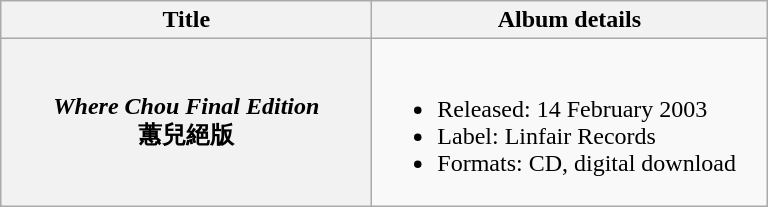<table class="wikitable plainrowheaders" style="text-align:center;">
<tr>
<th style="width:15em;">Title</th>
<th style="width:16em;">Album details</th>
</tr>
<tr>
<th scope="row"><em>Where Chou Final Edition</em> <br>蕙兒絕版</th>
<td align="left"><br><ul><li>Released: 14 February 2003</li><li>Label: Linfair Records</li><li>Formats: CD, digital download</li></ul></td>
</tr>
</table>
